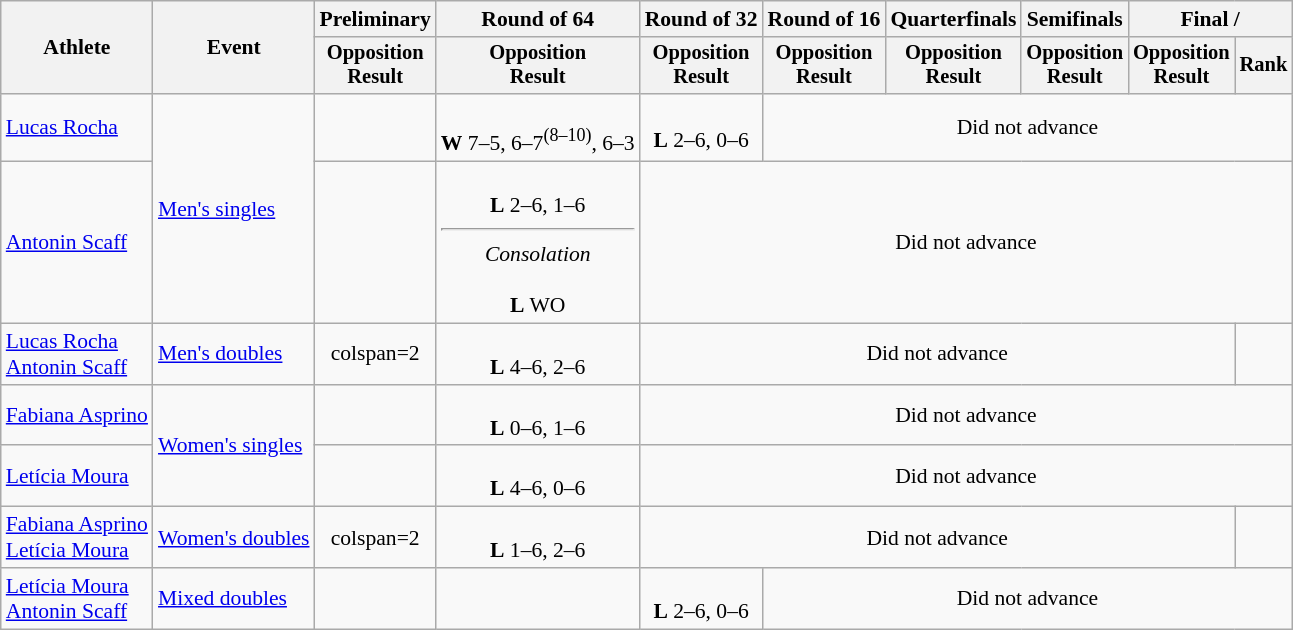<table class="wikitable" style="font-size:90%;">
<tr>
<th rowspan=2>Athlete</th>
<th rowspan=2>Event</th>
<th>Preliminary</th>
<th>Round of 64</th>
<th>Round of 32</th>
<th>Round of 16</th>
<th>Quarterfinals</th>
<th>Semifinals</th>
<th colspan=2>Final / </th>
</tr>
<tr style="font-size:95%">
<th>Opposition<br>Result</th>
<th>Opposition<br>Result</th>
<th>Opposition<br>Result</th>
<th>Opposition<br>Result</th>
<th>Opposition<br>Result</th>
<th>Opposition<br>Result</th>
<th>Opposition<br>Result</th>
<th>Rank</th>
</tr>
<tr align=center>
<td align=left><a href='#'>Lucas Rocha</a></td>
<td align=left rowspan=2><a href='#'>Men's singles</a></td>
<td></td>
<td><br><strong>W</strong> 7–5, 6–7<sup>(8–10)</sup>, 6–3</td>
<td><br> <strong>L</strong> 2–6, 0–6</td>
<td colspan=5>Did not advance</td>
</tr>
<tr align=center>
<td align=left><a href='#'>Antonin Scaff</a></td>
<td></td>
<td><br><strong>L</strong> 2–6, 1–6<hr> <em>Consolation</em><br><br><strong>L</strong> WO</td>
<td colspan=6>Did not advance</td>
</tr>
<tr align=center>
<td align=left><a href='#'>Lucas Rocha</a><br><a href='#'>Antonin Scaff</a></td>
<td align=left><a href='#'>Men's doubles</a></td>
<td>colspan=2 </td>
<td><br><strong>L</strong> 4–6, 2–6</td>
<td colspan=5>Did not advance</td>
</tr>
<tr align=center>
<td align=left><a href='#'>Fabiana Asprino</a></td>
<td align=left rowspan=2><a href='#'>Women's singles</a></td>
<td></td>
<td><br><strong>L</strong> 0–6, 1–6</td>
<td colspan=6>Did not advance</td>
</tr>
<tr align=center>
<td align=left><a href='#'>Letícia Moura</a></td>
<td></td>
<td><br><strong>L</strong> 4–6, 0–6</td>
<td colspan=6>Did not advance</td>
</tr>
<tr align=center>
<td align=left><a href='#'>Fabiana Asprino</a><br><a href='#'>Letícia Moura</a></td>
<td align=left><a href='#'>Women's doubles</a></td>
<td>colspan=2 </td>
<td><br><strong>L</strong> 1–6, 2–6</td>
<td colspan=5>Did not advance</td>
</tr>
<tr align=center>
<td align=left><a href='#'>Letícia Moura</a><br><a href='#'>Antonin Scaff</a></td>
<td align=left><a href='#'>Mixed doubles</a></td>
<td></td>
<td></td>
<td><br><strong>L</strong> 2–6, 0–6</td>
<td colspan=5>Did not advance</td>
</tr>
</table>
